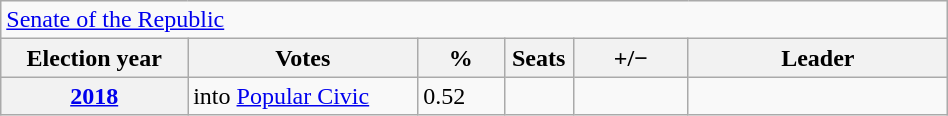<table class="wikitable" style="width:50%; border:1px #aaf solid;">
<tr>
<td colspan=7><a href='#'>Senate of the Republic</a></td>
</tr>
<tr>
<th style="width:13%;">Election year</th>
<th style="width:16%;">Votes</th>
<th width=6%>%</th>
<th width=1%>Seats</th>
<th width=8%>+/−</th>
<th style="width:18%;">Leader</th>
</tr>
<tr>
<th><a href='#'>2018</a></th>
<td>into <a href='#'>Popular Civic</a></td>
<td>0.52</td>
<td></td>
<td></td>
<td></td>
</tr>
</table>
